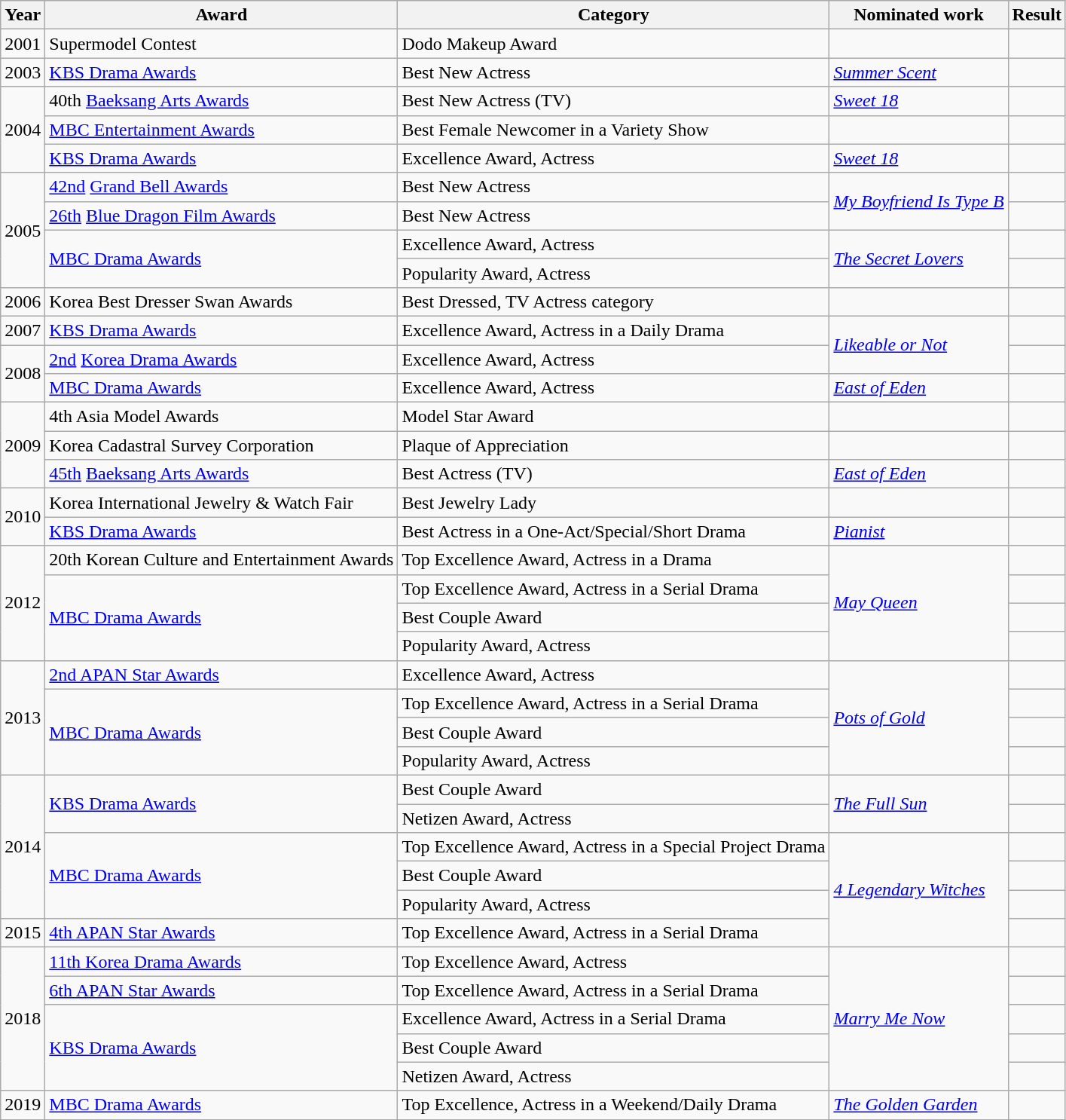<table class="wikitable">
<tr>
<th scope="col">Year</th>
<th>Award</th>
<th scope="col">Category</th>
<th>Nominated work</th>
<th scope="col">Result</th>
</tr>
<tr>
<td>2001</td>
<td>Supermodel Contest</td>
<td>Dodo Makeup Award</td>
<td></td>
<td></td>
</tr>
<tr>
<td>2003</td>
<td><a href='#'>KBS Drama Awards</a></td>
<td>Best New Actress</td>
<td><em><a href='#'>Summer Scent</a></em></td>
<td></td>
</tr>
<tr>
<td rowspan="3">2004</td>
<td>40th <a href='#'>Baeksang Arts Awards</a></td>
<td>Best New Actress (TV)</td>
<td><em><a href='#'>Sweet 18</a></em></td>
<td></td>
</tr>
<tr>
<td><a href='#'>MBC Entertainment Awards</a></td>
<td>Best Female Newcomer in a Variety Show</td>
<td></td>
<td></td>
</tr>
<tr>
<td><a href='#'>KBS Drama Awards</a></td>
<td>Excellence Award, Actress</td>
<td><em><a href='#'>Sweet 18</a></em></td>
<td></td>
</tr>
<tr>
<td rowspan="4">2005</td>
<td><a href='#'>42nd</a> <a href='#'>Grand Bell Awards</a></td>
<td>Best New Actress</td>
<td rowspan="2"><em><a href='#'>My Boyfriend Is Type B</a></em></td>
<td></td>
</tr>
<tr>
<td><a href='#'>26th</a> <a href='#'>Blue Dragon Film Awards</a></td>
<td>Best New Actress</td>
<td></td>
</tr>
<tr>
<td rowspan="2"><a href='#'>MBC Drama Awards</a></td>
<td>Excellence Award, Actress</td>
<td rowspan="2"><em><a href='#'>The Secret Lovers</a></em></td>
<td></td>
</tr>
<tr>
<td>Popularity Award, Actress</td>
<td></td>
</tr>
<tr>
<td>2006</td>
<td>Korea Best Dresser Swan Awards</td>
<td>Best Dressed, TV Actress category</td>
<td></td>
<td></td>
</tr>
<tr>
<td>2007</td>
<td><a href='#'>KBS Drama Awards</a></td>
<td>Excellence Award, Actress in a Daily Drama</td>
<td rowspan="2"><em><a href='#'>Likeable or Not</a></em></td>
<td></td>
</tr>
<tr>
<td rowspan="2">2008</td>
<td><a href='#'>2nd</a> <a href='#'>Korea Drama Awards</a></td>
<td>Excellence Award, Actress</td>
<td></td>
</tr>
<tr>
<td><a href='#'>MBC Drama Awards</a></td>
<td>Excellence Award, Actress</td>
<td><em><a href='#'>East of Eden</a></em></td>
<td></td>
</tr>
<tr>
<td rowspan="3">2009</td>
<td>4th Asia Model Awards</td>
<td>Model Star Award</td>
<td></td>
<td></td>
</tr>
<tr>
<td>Korea Cadastral Survey Corporation</td>
<td>Plaque of Appreciation</td>
<td></td>
<td></td>
</tr>
<tr>
<td><a href='#'>45th</a> <a href='#'>Baeksang Arts Awards</a></td>
<td>Best Actress (TV)</td>
<td><em><a href='#'>East of Eden</a></em></td>
<td></td>
</tr>
<tr>
<td rowspan="2">2010</td>
<td>Korea International Jewelry & Watch Fair</td>
<td>Best Jewelry Lady</td>
<td></td>
<td></td>
</tr>
<tr>
<td><a href='#'>KBS Drama Awards</a></td>
<td>Best Actress in a One-Act/Special/Short Drama</td>
<td><em><a href='#'>Pianist</a></em></td>
<td></td>
</tr>
<tr>
<td rowspan="4">2012</td>
<td>20th Korean Culture and Entertainment Awards</td>
<td>Top Excellence Award, Actress in a Drama</td>
<td rowspan="4"><em><a href='#'>May Queen</a></em></td>
<td></td>
</tr>
<tr>
<td rowspan="3"><a href='#'>MBC Drama Awards</a></td>
<td>Top Excellence Award, Actress in a Serial Drama</td>
<td></td>
</tr>
<tr>
<td>Best Couple Award </td>
<td></td>
</tr>
<tr>
<td>Popularity Award, Actress</td>
<td></td>
</tr>
<tr>
<td rowspan="4">2013</td>
<td><a href='#'>2nd APAN Star Awards</a></td>
<td>Excellence Award, Actress</td>
<td rowspan="4"><em><a href='#'>Pots of Gold</a></em></td>
<td></td>
</tr>
<tr>
<td rowspan="3"><a href='#'>MBC Drama Awards</a></td>
<td>Top Excellence Award, Actress in a Serial Drama</td>
<td></td>
</tr>
<tr>
<td>Best Couple Award </td>
<td></td>
</tr>
<tr>
<td>Popularity Award, Actress</td>
<td></td>
</tr>
<tr>
<td rowspan="5">2014</td>
<td rowspan="2"><a href='#'>KBS Drama Awards</a></td>
<td>Best Couple Award </td>
<td rowspan="2"><em><a href='#'>The Full Sun</a></em></td>
<td></td>
</tr>
<tr>
<td>Netizen Award, Actress</td>
<td></td>
</tr>
<tr>
<td rowspan="3"><a href='#'>MBC Drama Awards</a></td>
<td>Top Excellence Award, Actress in a Special Project Drama</td>
<td rowspan="4"><em><a href='#'>4 Legendary Witches</a></em></td>
<td></td>
</tr>
<tr>
<td>Best Couple Award </td>
<td></td>
</tr>
<tr>
<td>Popularity Award, Actress</td>
<td></td>
</tr>
<tr>
<td>2015</td>
<td><a href='#'>4th APAN Star Awards</a></td>
<td>Top Excellence Award, Actress in a Serial Drama</td>
<td></td>
</tr>
<tr>
<td rowspan="5">2018</td>
<td><a href='#'>11th Korea Drama Awards</a></td>
<td>Top Excellence Award, Actress</td>
<td rowspan="5"><em><a href='#'>Marry Me Now</a></em></td>
<td></td>
</tr>
<tr>
<td><a href='#'>6th APAN Star Awards</a></td>
<td>Top Excellence Award, Actress in a Serial Drama</td>
<td></td>
</tr>
<tr>
<td rowspan="3"><a href='#'>KBS Drama Awards</a></td>
<td>Excellence Award, Actress in a Serial Drama</td>
<td></td>
</tr>
<tr>
<td>Best Couple Award </td>
<td></td>
</tr>
<tr>
<td>Netizen Award, Actress</td>
<td></td>
</tr>
<tr>
<td>2019</td>
<td><a href='#'>MBC Drama Awards</a></td>
<td>Top Excellence, Actress in a Weekend/Daily Drama</td>
<td><em><a href='#'>The Golden Garden</a></em></td>
<td></td>
</tr>
</table>
